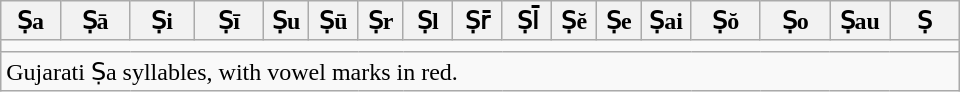<table class=wikitable style="width: 40em;">
<tr>
<th style="width:6%;">Ṣa</th>
<th style="width:7%;">Ṣā</th>
<th style="width:6.5%;">Ṣi</th>
<th style="width:7%;">Ṣī</th>
<th style="width:4.5%;">Ṣu</th>
<th style="width:5%;">Ṣū</th>
<th style="width:4.5%;">Ṣr</th>
<th style="width:5%;">Ṣl</th>
<th style="width:5%;">Ṣr̄</th>
<th style="width:5%;">Ṣl̄</th>
<th style="width:4.5%;">Ṣĕ</th>
<th style="width:4.5%;">Ṣe</th>
<th style="width:5%;">Ṣai</th>
<th style="width:7%;">Ṣŏ</th>
<th style="width:7%;">Ṣo</th>
<th style="width:6%;">Ṣau</th>
<th style="width:7%;">Ṣ</th>
</tr>
<tr align="center">
<td colspan=17></td>
</tr>
<tr>
<td colspan=17>Gujarati Ṣa syllables, with vowel marks in red.</td>
</tr>
</table>
